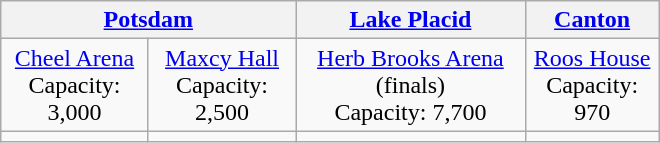<table class="wikitable" style="text-align:center;" width=440px>
<tr>
<th colspan=2><a href='#'>Potsdam</a></th>
<th><a href='#'>Lake Placid</a></th>
<th><a href='#'>Canton</a></th>
</tr>
<tr>
<td><a href='#'>Cheel Arena</a><br>Capacity: 3,000</td>
<td><a href='#'>Maxcy Hall</a><br>Capacity: 2,500</td>
<td><a href='#'>Herb Brooks Arena</a> (finals)<br>Capacity: 7,700</td>
<td><a href='#'>Roos House</a><br>Capacity: 970</td>
</tr>
<tr>
<td></td>
<td></td>
<td></td>
<td></td>
</tr>
</table>
